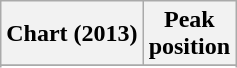<table class="wikitable sortable plainrowheaders">
<tr>
<th scope="col">Chart (2013)</th>
<th scope="col">Peak<br>position</th>
</tr>
<tr>
</tr>
<tr>
</tr>
<tr>
</tr>
</table>
